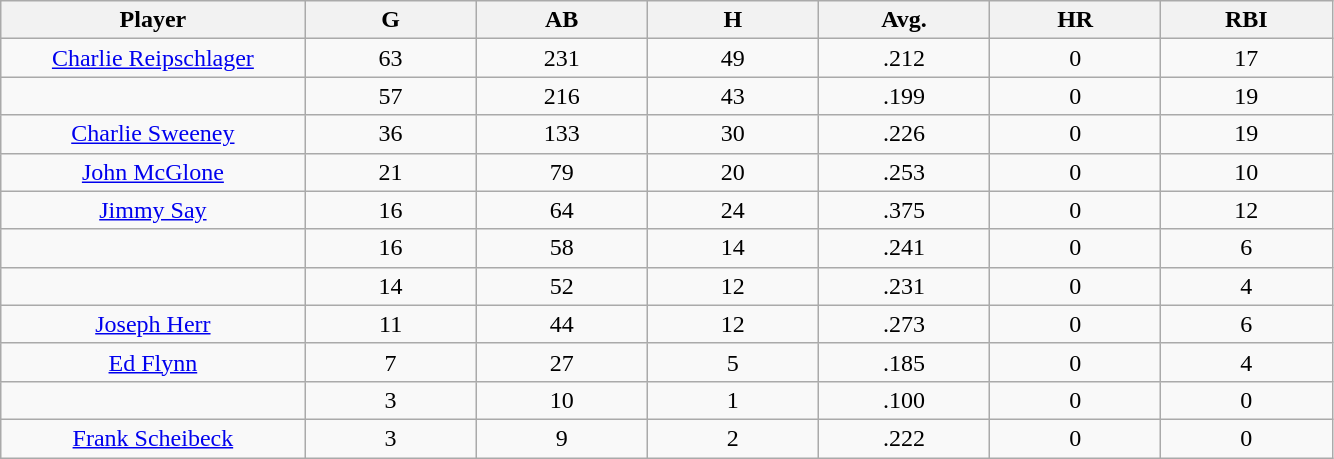<table class="wikitable sortable">
<tr>
<th bgcolor="#DDDDFF" width="16%">Player</th>
<th bgcolor="#DDDDFF" width="9%">G</th>
<th bgcolor="#DDDDFF" width="9%">AB</th>
<th bgcolor="#DDDDFF" width="9%">H</th>
<th bgcolor="#DDDDFF" width="9%">Avg.</th>
<th bgcolor="#DDDDFF" width="9%">HR</th>
<th bgcolor="#DDDDFF" width="9%">RBI</th>
</tr>
<tr align="center">
<td><a href='#'>Charlie Reipschlager</a></td>
<td>63</td>
<td>231</td>
<td>49</td>
<td>.212</td>
<td>0</td>
<td>17</td>
</tr>
<tr align=center>
<td></td>
<td>57</td>
<td>216</td>
<td>43</td>
<td>.199</td>
<td>0</td>
<td>19</td>
</tr>
<tr align="center">
<td><a href='#'>Charlie Sweeney</a></td>
<td>36</td>
<td>133</td>
<td>30</td>
<td>.226</td>
<td>0</td>
<td>19</td>
</tr>
<tr align=center>
<td><a href='#'>John McGlone</a></td>
<td>21</td>
<td>79</td>
<td>20</td>
<td>.253</td>
<td>0</td>
<td>10</td>
</tr>
<tr align=center>
<td><a href='#'>Jimmy Say</a></td>
<td>16</td>
<td>64</td>
<td>24</td>
<td>.375</td>
<td>0</td>
<td>12</td>
</tr>
<tr align=center>
<td></td>
<td>16</td>
<td>58</td>
<td>14</td>
<td>.241</td>
<td>0</td>
<td>6</td>
</tr>
<tr align="center">
<td></td>
<td>14</td>
<td>52</td>
<td>12</td>
<td>.231</td>
<td>0</td>
<td>4</td>
</tr>
<tr align="center">
<td><a href='#'>Joseph Herr</a></td>
<td>11</td>
<td>44</td>
<td>12</td>
<td>.273</td>
<td>0</td>
<td>6</td>
</tr>
<tr align=center>
<td><a href='#'>Ed Flynn</a></td>
<td>7</td>
<td>27</td>
<td>5</td>
<td>.185</td>
<td>0</td>
<td>4</td>
</tr>
<tr align=center>
<td></td>
<td>3</td>
<td>10</td>
<td>1</td>
<td>.100</td>
<td>0</td>
<td>0</td>
</tr>
<tr align="center">
<td><a href='#'>Frank Scheibeck</a></td>
<td>3</td>
<td>9</td>
<td>2</td>
<td>.222</td>
<td>0</td>
<td>0</td>
</tr>
</table>
